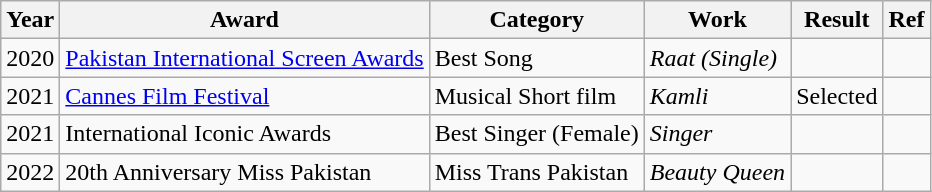<table class="wikitable sortable plainrowheaders">
<tr>
<th>Year</th>
<th>Award</th>
<th>Category</th>
<th>Work</th>
<th>Result</th>
<th>Ref</th>
</tr>
<tr>
<td>2020</td>
<td><a href='#'>Pakistan International Screen Awards</a></td>
<td>Best Song</td>
<td><em>Raat (Single)</em></td>
<td></td>
<td></td>
</tr>
<tr>
<td>2021</td>
<td><a href='#'>Cannes Film Festival</a></td>
<td>Musical Short film</td>
<td><em>Kamli</em></td>
<td>Selected</td>
<td></td>
</tr>
<tr>
<td>2021</td>
<td>International Iconic Awards</td>
<td>Best Singer (Female)</td>
<td><em>Singer</em></td>
<td></td>
<td></td>
</tr>
<tr>
<td>2022</td>
<td>20th Anniversary Miss Pakistan</td>
<td>Miss Trans Pakistan</td>
<td><em>Beauty Queen</em></td>
<td></td>
<td></td>
</tr>
</table>
